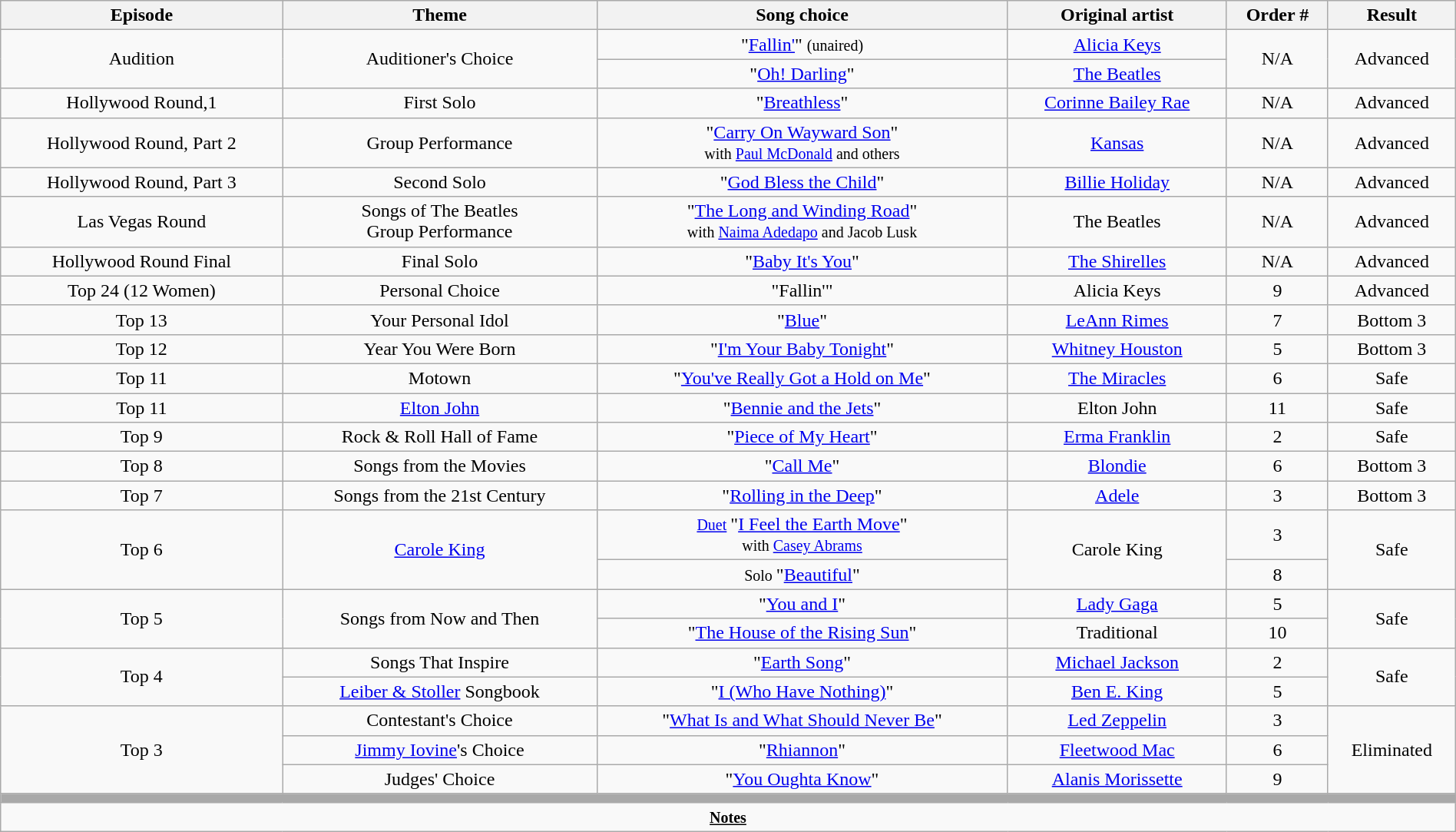<table class="wikitable collapsible collapsed" style="width:100%; margin:1em auto 1em auto; text-align:center;">
<tr>
<th>Episode</th>
<th>Theme</th>
<th>Song choice</th>
<th>Original artist</th>
<th>Order #</th>
<th>Result</th>
</tr>
<tr>
<td rowspan="2">Audition</td>
<td rowspan="2">Auditioner's Choice</td>
<td>"<a href='#'>Fallin'</a>" <small>(unaired)</small></td>
<td><a href='#'>Alicia Keys</a></td>
<td rowspan="2">N/A</td>
<td rowspan="2">Advanced</td>
</tr>
<tr>
<td>"<a href='#'>Oh! Darling</a>"</td>
<td><a href='#'>The Beatles</a></td>
</tr>
<tr>
<td>Hollywood Round,1</td>
<td>First Solo</td>
<td>"<a href='#'>Breathless</a>"</td>
<td><a href='#'>Corinne Bailey Rae</a></td>
<td>N/A</td>
<td>Advanced</td>
</tr>
<tr>
<td>Hollywood Round, Part 2</td>
<td>Group Performance</td>
<td>"<a href='#'>Carry On Wayward Son</a>" <br><small>with <a href='#'>Paul McDonald</a> and others</small></td>
<td><a href='#'>Kansas</a></td>
<td>N/A</td>
<td>Advanced</td>
</tr>
<tr>
<td>Hollywood Round, Part 3</td>
<td>Second Solo</td>
<td>"<a href='#'>God Bless the Child</a>"</td>
<td><a href='#'>Billie Holiday</a></td>
<td>N/A</td>
<td>Advanced</td>
</tr>
<tr>
<td>Las Vegas Round</td>
<td>Songs of The Beatles<br> Group Performance</td>
<td>"<a href='#'>The Long and Winding Road</a>"<br><small>with <a href='#'>Naima Adedapo</a> and Jacob Lusk</small></td>
<td>The Beatles</td>
<td>N/A</td>
<td>Advanced</td>
</tr>
<tr>
<td>Hollywood Round Final</td>
<td>Final Solo</td>
<td>"<a href='#'>Baby It's You</a>"</td>
<td><a href='#'>The Shirelles</a></td>
<td>N/A</td>
<td>Advanced</td>
</tr>
<tr>
<td>Top 24 (12 Women)</td>
<td>Personal Choice</td>
<td>"Fallin'"</td>
<td>Alicia Keys</td>
<td>9</td>
<td>Advanced</td>
</tr>
<tr>
<td>Top 13</td>
<td>Your Personal Idol</td>
<td>"<a href='#'>Blue</a>"</td>
<td><a href='#'>LeAnn Rimes</a></td>
<td>7</td>
<td>Bottom 3</td>
</tr>
<tr>
<td>Top 12</td>
<td>Year You Were Born</td>
<td>"<a href='#'>I'm Your Baby Tonight</a>"</td>
<td><a href='#'>Whitney Houston</a></td>
<td>5</td>
<td>Bottom 3</td>
</tr>
<tr>
<td>Top 11</td>
<td>Motown</td>
<td>"<a href='#'>You've Really Got a Hold on Me</a>"</td>
<td><a href='#'>The Miracles</a></td>
<td>6</td>
<td>Safe</td>
</tr>
<tr>
<td>Top 11</td>
<td><a href='#'>Elton John</a></td>
<td>"<a href='#'>Bennie and the Jets</a>"</td>
<td>Elton John</td>
<td>11</td>
<td>Safe</td>
</tr>
<tr>
<td>Top 9</td>
<td>Rock & Roll Hall of Fame</td>
<td>"<a href='#'>Piece of My Heart</a>"</td>
<td><a href='#'>Erma Franklin</a></td>
<td>2</td>
<td>Safe</td>
</tr>
<tr>
<td>Top 8</td>
<td>Songs from the Movies</td>
<td>"<a href='#'>Call Me</a>"</td>
<td><a href='#'>Blondie</a></td>
<td>6</td>
<td>Bottom 3</td>
</tr>
<tr>
<td>Top 7</td>
<td>Songs from the 21st Century</td>
<td>"<a href='#'>Rolling in the Deep</a>"</td>
<td><a href='#'>Adele</a></td>
<td>3</td>
<td>Bottom 3</td>
</tr>
<tr>
<td rowspan="2">Top 6</td>
<td rowspan="2"><a href='#'>Carole King</a></td>
<td><small><a href='#'>Duet</a> </small> "<a href='#'>I Feel the Earth Move</a>" <br> <small>with <a href='#'>Casey Abrams</a></small></td>
<td rowspan="2">Carole King</td>
<td>3</td>
<td rowspan="2">Safe</td>
</tr>
<tr>
<td><small>Solo </small> "<a href='#'>Beautiful</a>"</td>
<td>8</td>
</tr>
<tr>
<td rowspan="2">Top 5</td>
<td rowspan="2">Songs from Now and Then</td>
<td>"<a href='#'>You and I</a>"</td>
<td><a href='#'>Lady Gaga</a></td>
<td>5</td>
<td rowspan="2">Safe</td>
</tr>
<tr>
<td>"<a href='#'>The House of the Rising Sun</a>"</td>
<td>Traditional</td>
<td>10</td>
</tr>
<tr>
<td rowspan="2">Top 4</td>
<td>Songs That Inspire</td>
<td>"<a href='#'>Earth Song</a>"</td>
<td><a href='#'>Michael Jackson</a></td>
<td>2</td>
<td rowspan="2">Safe</td>
</tr>
<tr>
<td><a href='#'>Leiber & Stoller</a> Songbook</td>
<td>"<a href='#'>I (Who Have Nothing)</a>"</td>
<td><a href='#'>Ben E. King</a></td>
<td>5</td>
</tr>
<tr>
<td rowspan="3">Top 3</td>
<td>Contestant's Choice</td>
<td>"<a href='#'>What Is and What Should Never Be</a>"</td>
<td><a href='#'>Led Zeppelin</a></td>
<td>3</td>
<td rowspan="3">Eliminated</td>
</tr>
<tr>
<td><a href='#'>Jimmy Iovine</a>'s Choice</td>
<td>"<a href='#'>Rhiannon</a>"</td>
<td><a href='#'>Fleetwood Mac</a></td>
<td>6</td>
</tr>
<tr>
<td>Judges' Choice</td>
<td>"<a href='#'>You Oughta Know</a>"</td>
<td><a href='#'>Alanis Morissette</a></td>
<td>9</td>
</tr>
<tr>
<td colspan="6" bgcolor="darkgray"></td>
</tr>
<tr>
<td colspan="6"><small><strong><u>Notes</u></strong></small></td>
</tr>
</table>
